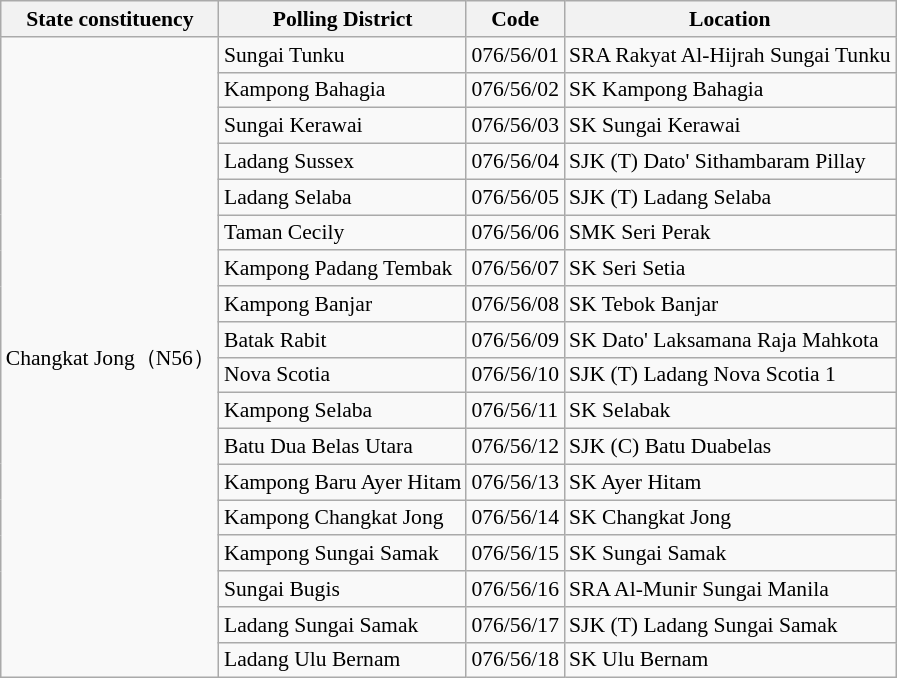<table class="wikitable sortable mw-collapsible" style="white-space:nowrap;font-size:90%">
<tr>
<th>State constituency</th>
<th>Polling District</th>
<th>Code</th>
<th>Location</th>
</tr>
<tr>
<td rowspan="18">Changkat Jong（N56）</td>
<td>Sungai Tunku</td>
<td>076/56/01</td>
<td>SRA Rakyat Al-Hijrah Sungai Tunku</td>
</tr>
<tr>
<td>Kampong Bahagia</td>
<td>076/56/02</td>
<td>SK Kampong Bahagia</td>
</tr>
<tr>
<td>Sungai Kerawai</td>
<td>076/56/03</td>
<td>SK Sungai Kerawai</td>
</tr>
<tr>
<td>Ladang Sussex</td>
<td>076/56/04</td>
<td>SJK (T) Dato' Sithambaram Pillay</td>
</tr>
<tr>
<td>Ladang Selaba</td>
<td>076/56/05</td>
<td>SJK (T) Ladang Selaba</td>
</tr>
<tr>
<td>Taman Cecily</td>
<td>076/56/06</td>
<td>SMK Seri Perak</td>
</tr>
<tr>
<td>Kampong Padang Tembak</td>
<td>076/56/07</td>
<td>SK Seri Setia</td>
</tr>
<tr>
<td>Kampong Banjar</td>
<td>076/56/08</td>
<td>SK Tebok Banjar</td>
</tr>
<tr>
<td>Batak Rabit</td>
<td>076/56/09</td>
<td>SK Dato' Laksamana Raja Mahkota</td>
</tr>
<tr>
<td>Nova Scotia</td>
<td>076/56/10</td>
<td>SJK (T) Ladang Nova Scotia 1</td>
</tr>
<tr>
<td>Kampong Selaba</td>
<td>076/56/11</td>
<td>SK Selabak</td>
</tr>
<tr>
<td>Batu Dua Belas Utara</td>
<td>076/56/12</td>
<td>SJK (C) Batu Duabelas</td>
</tr>
<tr>
<td>Kampong Baru Ayer Hitam</td>
<td>076/56/13</td>
<td>SK Ayer Hitam</td>
</tr>
<tr>
<td>Kampong Changkat Jong</td>
<td>076/56/14</td>
<td>SK Changkat Jong</td>
</tr>
<tr>
<td>Kampong Sungai Samak</td>
<td>076/56/15</td>
<td>SK Sungai Samak</td>
</tr>
<tr>
<td>Sungai Bugis</td>
<td>076/56/16</td>
<td>SRA Al-Munir Sungai Manila</td>
</tr>
<tr>
<td>Ladang Sungai Samak</td>
<td>076/56/17</td>
<td>SJK (T) Ladang Sungai Samak</td>
</tr>
<tr>
<td>Ladang Ulu Bernam</td>
<td>076/56/18</td>
<td>SK Ulu Bernam</td>
</tr>
</table>
